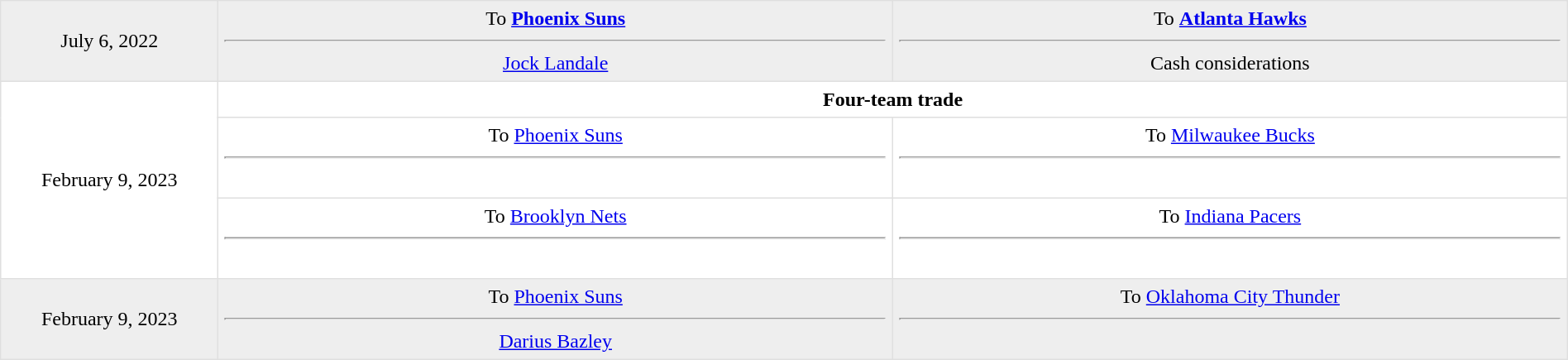<table border=1 style="border-collapse:collapse; text-align: center; width: 100%" bordercolor="#DFDFDF"  cellpadding="5">
<tr style="background:#eee;">
<td style="width:10%;">July 6, 2022</td>
<td style="width:31%; vertical-align:top;">To <strong><a href='#'>Phoenix Suns</a></strong><hr> <a href='#'>Jock Landale</a></td>
<td style="width:31%; vertical-align:top;">To <strong><a href='#'>Atlanta Hawks</a></strong><hr>Cash considerations</td>
</tr>
<tr>
<td rowspan=3>February 9, 2023</td>
<td colspan=2><strong>Four-team trade</strong></td>
</tr>
<tr>
<td style="width:31%; vertical-align:top;">To <a href='#'>Phoenix Suns</a><hr><br></td>
<td style="width:31%; vertical-align:top;">To <a href='#'>Milwaukee Bucks</a><hr><br></td>
</tr>
<tr>
<td style="width:31%; vertical-align:top;">To <a href='#'>Brooklyn Nets</a><hr><br></td>
<td style="width:31%; vertical-align:top;">To <a href='#'>Indiana Pacers</a><hr><br></td>
</tr>
<tr style="background:#eee;">
<td style="width:10%;">February 9, 2023</td>
<td style="width:31% vertical-align:top;">To <a href='#'>Phoenix Suns</a><hr><a href='#'>Darius Bazley</a></td>
<td style="width:31% vertical-align:top;">To <a href='#'>Oklahoma City Thunder</a><hr><br></td>
</tr>
</table>
